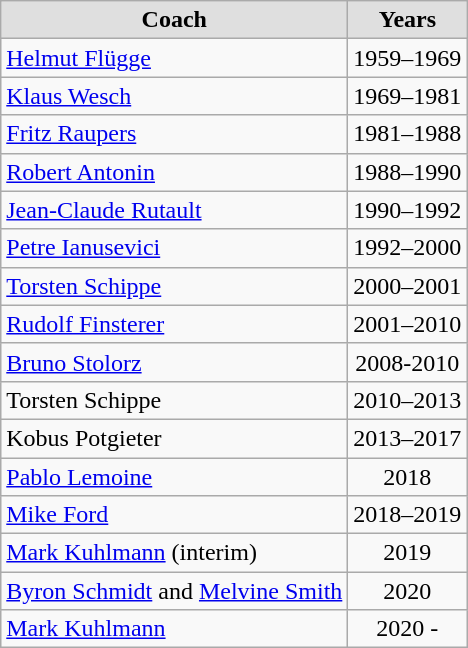<table class=wikitable>
<tr align=center bgcolor=#dfdfdf>
<td><strong>Coach</strong></td>
<td><strong>Years</strong></td>
</tr>
<tr align=center>
<td align=left> <a href='#'>Helmut Flügge</a></td>
<td>1959–1969</td>
</tr>
<tr align=center>
<td align=left> <a href='#'>Klaus Wesch</a></td>
<td>1969–1981</td>
</tr>
<tr align=center>
<td align=left> <a href='#'>Fritz Raupers</a></td>
<td>1981–1988</td>
</tr>
<tr align=center>
<td align=left> <a href='#'>Robert Antonin</a></td>
<td>1988–1990</td>
</tr>
<tr align=center>
<td align=left> <a href='#'>Jean-Claude Rutault</a></td>
<td>1990–1992</td>
</tr>
<tr align=center>
<td align=left> <a href='#'>Petre Ianusevici</a></td>
<td>1992–2000</td>
</tr>
<tr align=center>
<td align=left> <a href='#'>Torsten Schippe</a></td>
<td>2000–2001</td>
</tr>
<tr align=center>
<td align=left> <a href='#'>Rudolf Finsterer</a></td>
<td>2001–2010</td>
</tr>
<tr align=center>
<td align=left> <a href='#'>Bruno Stolorz</a></td>
<td>2008-2010</td>
</tr>
<tr align=center>
<td align=left> Torsten Schippe</td>
<td>2010–2013</td>
</tr>
<tr align=center>
<td align=left> Kobus Potgieter</td>
<td>2013–2017</td>
</tr>
<tr align=center>
<td align=left> <a href='#'>Pablo Lemoine</a></td>
<td>2018</td>
</tr>
<tr align=center>
<td align=left> <a href='#'>Mike Ford</a></td>
<td>2018–2019</td>
</tr>
<tr align=center>
<td align=left> <a href='#'>Mark Kuhlmann</a> (interim)</td>
<td>2019</td>
</tr>
<tr align=center>
<td align=left> <a href='#'>Byron Schmidt</a> and <a href='#'>Melvine Smith</a></td>
<td>2020</td>
</tr>
<tr align=center>
<td align=left> <a href='#'>Mark Kuhlmann</a></td>
<td>2020 -</td>
</tr>
</table>
